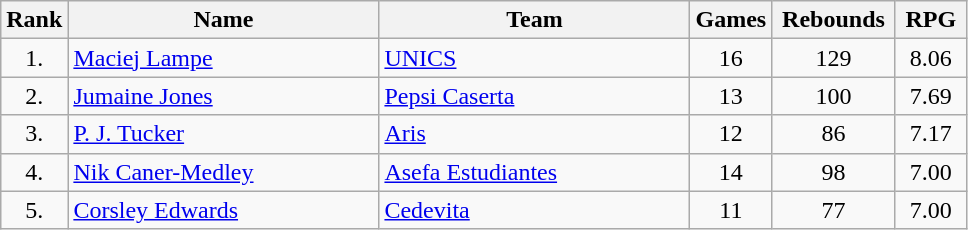<table class="wikitable" style="text-align: center;">
<tr>
<th>Rank</th>
<th width=200>Name</th>
<th width=200>Team</th>
<th>Games</th>
<th width=75>Rebounds</th>
<th width=40>RPG</th>
</tr>
<tr>
<td>1.</td>
<td align="left"> <a href='#'>Maciej Lampe</a></td>
<td align="left"> <a href='#'>UNICS</a></td>
<td>16</td>
<td>129</td>
<td>8.06</td>
</tr>
<tr>
<td>2.</td>
<td align="left"> <a href='#'>Jumaine Jones</a></td>
<td align="left"> <a href='#'>Pepsi Caserta</a></td>
<td>13</td>
<td>100</td>
<td>7.69</td>
</tr>
<tr>
<td>3.</td>
<td align="left"> <a href='#'>P. J. Tucker</a></td>
<td align="left"> <a href='#'>Aris</a></td>
<td>12</td>
<td>86</td>
<td>7.17</td>
</tr>
<tr>
<td>4.</td>
<td align="left"> <a href='#'>Nik Caner-Medley</a></td>
<td align="left"> <a href='#'>Asefa Estudiantes</a></td>
<td>14</td>
<td>98</td>
<td>7.00</td>
</tr>
<tr>
<td>5.</td>
<td align="left"> <a href='#'>Corsley Edwards</a></td>
<td align="left"> <a href='#'>Cedevita</a></td>
<td>11</td>
<td>77</td>
<td>7.00</td>
</tr>
</table>
